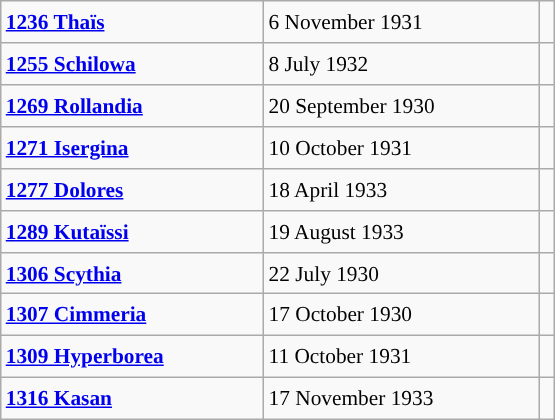<table class="wikitable" style="font-size: 89%; float: left; width: 26em; margin-right: 1em; height: 280px;">
<tr>
<td><strong><a href='#'>1236 Thaïs</a></strong></td>
<td>6 November 1931</td>
<td></td>
</tr>
<tr>
<td><strong><a href='#'>1255 Schilowa</a></strong></td>
<td>8 July 1932</td>
<td></td>
</tr>
<tr>
<td><strong><a href='#'>1269 Rollandia</a></strong></td>
<td>20 September 1930</td>
<td></td>
</tr>
<tr>
<td><strong><a href='#'>1271 Isergina</a></strong></td>
<td>10 October 1931</td>
<td></td>
</tr>
<tr>
<td><strong><a href='#'>1277 Dolores</a></strong></td>
<td>18 April 1933</td>
<td></td>
</tr>
<tr>
<td><strong><a href='#'>1289 Kutaïssi</a></strong></td>
<td>19 August 1933</td>
<td></td>
</tr>
<tr>
<td><strong><a href='#'>1306 Scythia</a></strong></td>
<td>22 July 1930</td>
<td></td>
</tr>
<tr>
<td><strong><a href='#'>1307 Cimmeria</a></strong></td>
<td>17 October 1930</td>
<td></td>
</tr>
<tr>
<td><strong><a href='#'>1309 Hyperborea</a></strong></td>
<td>11 October 1931</td>
<td></td>
</tr>
<tr>
<td><strong><a href='#'>1316 Kasan</a></strong></td>
<td>17 November 1933</td>
<td></td>
</tr>
</table>
